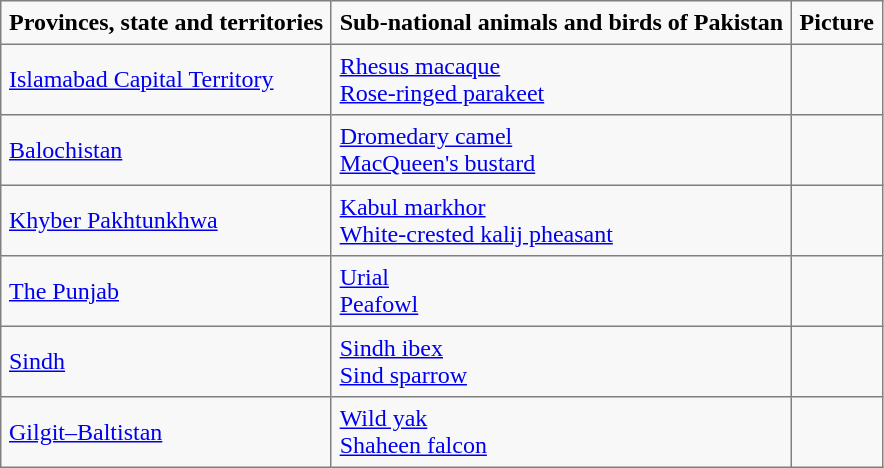<table border=1 cellspacing=0 cellpadding=5 style="border-collapse: collapse; background:#f8f8f8;">
<tr>
<th align=left>Provinces, state and territories</th>
<th>Sub-national animals and birds of Pakistan</th>
<td><strong>Picture</strong></td>
</tr>
<tr>
<td> <a href='#'>Islamabad Capital Territory</a></td>
<td><a href='#'>Rhesus macaque</a><br><a href='#'>Rose-ringed parakeet</a></td>
<td><br></td>
</tr>
<tr>
<td> <a href='#'>Balochistan</a></td>
<td><a href='#'>Dromedary camel</a><br><a href='#'>MacQueen's bustard</a></td>
<td><br></td>
</tr>
<tr>
<td> <a href='#'>Khyber Pakhtunkhwa</a></td>
<td><a href='#'>Kabul markhor</a><br><a href='#'>White-crested kalij pheasant</a></td>
<td><br></td>
</tr>
<tr>
<td> <a href='#'>The Punjab</a></td>
<td><a href='#'>Urial</a><br><a href='#'>Peafowl</a></td>
<td><br></td>
</tr>
<tr>
<td> <a href='#'>Sindh</a></td>
<td><a href='#'>Sindh ibex</a><br><a href='#'>Sind sparrow</a></td>
<td><br></td>
</tr>
<tr>
<td><a href='#'>Gilgit–Baltistan</a></td>
<td><a href='#'>Wild yak</a><br><a href='#'>Shaheen falcon</a></td>
<td><br></td>
</tr>
</table>
